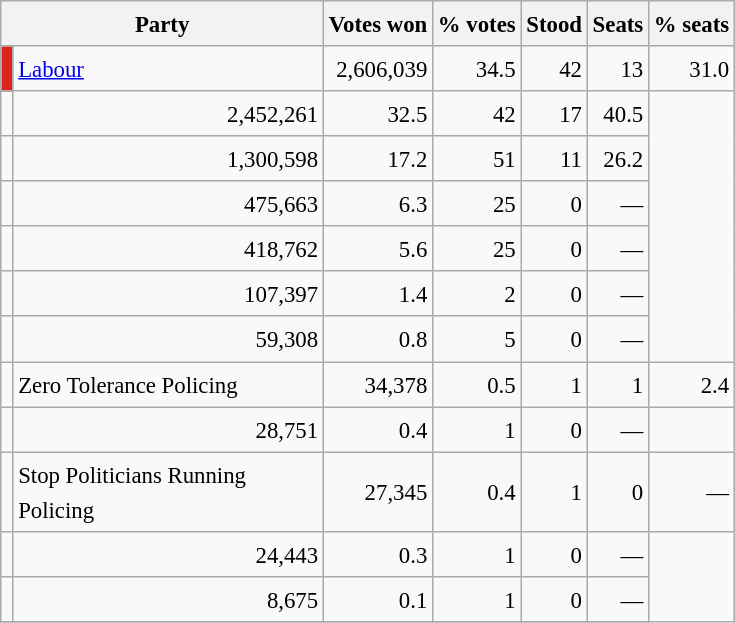<table class="wikitable" style="font-size:95%;line-height:23px">
<tr>
<th colspan="2">Party</th>
<th>Votes won</th>
<th>% votes</th>
<th>Stood</th>
<th>Seats</th>
<th>% seats</th>
</tr>
<tr>
<td width="1" bgcolor=DC241f></td>
<th style="text-align:left; font-weight:normal; background:#F9F9F9" colspan="1" width="200"><a href='#'>Labour</a></th>
<td align="right">2,606,039</td>
<td align="right">34.5</td>
<td align="right">42</td>
<td align="right">13</td>
<td align="right">31.0</td>
</tr>
<tr>
<td></td>
<td align="right">2,452,261</td>
<td align="right">32.5</td>
<td align="right">42</td>
<td align="right">17</td>
<td align="right">40.5</td>
</tr>
<tr>
<td></td>
<td align="right">1,300,598</td>
<td align="right">17.2</td>
<td align="right">51</td>
<td align="right">11</td>
<td align="right">26.2</td>
</tr>
<tr>
<td></td>
<td align="right">475,663</td>
<td align="right">6.3</td>
<td align="right">25</td>
<td align="right">0</td>
<td align="right">—</td>
</tr>
<tr>
<td></td>
<td align="right">418,762</td>
<td align="right">5.6</td>
<td align="right">25</td>
<td align="right">0</td>
<td align="right">—</td>
</tr>
<tr>
<td></td>
<td align="right">107,397</td>
<td align="right">1.4</td>
<td align="right">2</td>
<td align="right">0</td>
<td align="right">—</td>
</tr>
<tr>
<td></td>
<td align="right">59,308</td>
<td align="right">0.8</td>
<td align="right">5</td>
<td align="right">0</td>
<td align="right">—</td>
</tr>
<tr>
<td></td>
<td style="text-align:left;">Zero Tolerance Policing</td>
<td align="right">34,378</td>
<td align="right">0.5</td>
<td align="right">1</td>
<td align="right">1</td>
<td align="right">2.4</td>
</tr>
<tr>
<td></td>
<td align="right">28,751</td>
<td align="right">0.4</td>
<td align="right">1</td>
<td align="right">0</td>
<td align="right">—</td>
</tr>
<tr>
<td></td>
<td style="text-align:left;">Stop Politicians Running Policing</td>
<td align="right">27,345</td>
<td align="right">0.4</td>
<td align="right">1</td>
<td align="right">0</td>
<td align="right">—</td>
</tr>
<tr>
<td></td>
<td align="right">24,443</td>
<td align="right">0.3</td>
<td align="right">1</td>
<td align="right">0</td>
<td align="right">—</td>
</tr>
<tr>
<td></td>
<td align="right">8,675</td>
<td align="right">0.1</td>
<td align="right">1</td>
<td align="right">0</td>
<td align="right">—</td>
</tr>
<tr>
</tr>
</table>
